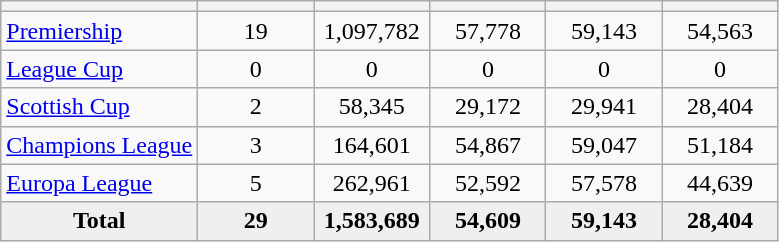<table class="wikitable sortable" style="text-align: center;">
<tr>
<th></th>
<th style="width:70px;"></th>
<th style="width:70px;"></th>
<th style="width:70px;"></th>
<th style="width:70px;"></th>
<th style="width:70px;"></th>
</tr>
<tr>
<td align=left><a href='#'>Premiership</a></td>
<td>19</td>
<td>1,097,782</td>
<td>57,778</td>
<td>59,143</td>
<td>54,563</td>
</tr>
<tr>
<td align=left><a href='#'>League Cup</a></td>
<td>0</td>
<td>0</td>
<td>0</td>
<td>0</td>
<td>0</td>
</tr>
<tr>
<td align=left><a href='#'>Scottish Cup</a></td>
<td>2</td>
<td>58,345</td>
<td>29,172</td>
<td>29,941</td>
<td>28,404</td>
</tr>
<tr>
<td align=left><a href='#'>Champions League</a></td>
<td>3</td>
<td>164,601</td>
<td>54,867</td>
<td>59,047</td>
<td>51,184</td>
</tr>
<tr>
<td align=left><a href='#'>Europa League</a></td>
<td>5</td>
<td>262,961</td>
<td>52,592</td>
<td>57,578</td>
<td>44,639</td>
</tr>
<tr bgcolor="#EFEFEF">
<td><strong>Total</strong></td>
<td><strong>29</strong></td>
<td><strong>1,583,689</strong></td>
<td><strong>54,609</strong></td>
<td><strong>59,143</strong></td>
<td><strong>28,404</strong></td>
</tr>
</table>
